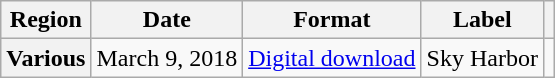<table class="wikitable plainrowheaders">
<tr>
<th scope="col">Region</th>
<th scope="col">Date</th>
<th scope="col">Format</th>
<th scope="col">Label</th>
<th scope="col"></th>
</tr>
<tr>
<th scope="row">Various</th>
<td>March 9, 2018</td>
<td><a href='#'>Digital download</a></td>
<td>Sky Harbor</td>
<td align="center"></td>
</tr>
</table>
